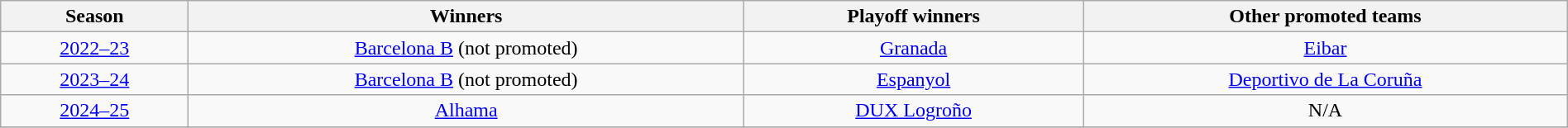<table class="wikitable sortable" style="width:100%; margin:0; text-align:center">
<tr>
<th>Season</th>
<th>Winners</th>
<th>Playoff winners</th>
<th>Other promoted teams</th>
</tr>
<tr>
<td><a href='#'>2022–23</a></td>
<td><a href='#'>Barcelona B</a> (not promoted)</td>
<td><a href='#'>Granada</a></td>
<td><a href='#'>Eibar</a></td>
</tr>
<tr>
<td><a href='#'>2023–24</a></td>
<td><a href='#'>Barcelona B</a> (not promoted)</td>
<td><a href='#'>Espanyol</a></td>
<td><a href='#'>Deportivo de La Coruña</a></td>
</tr>
<tr>
<td><a href='#'>2024–25</a></td>
<td><a href='#'>Alhama</a></td>
<td><a href='#'>DUX Logroño</a></td>
<td>N/A</td>
</tr>
<tr>
</tr>
</table>
